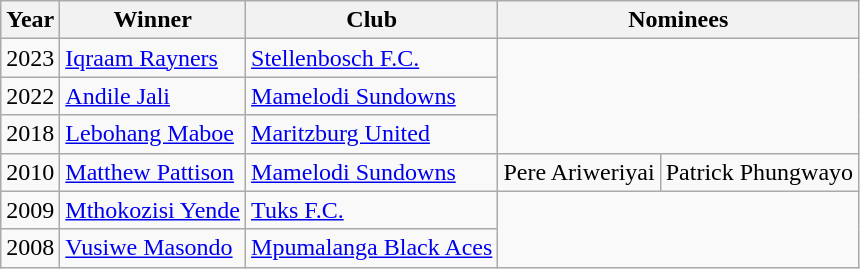<table class="wikitable">
<tr>
<th>Year</th>
<th>Winner</th>
<th>Club</th>
<th colspan="3">Nominees</th>
</tr>
<tr>
<td>2023</td>
<td><a href='#'>Iqraam Rayners</a></td>
<td><a href='#'>Stellenbosch F.C.</a></td>
</tr>
<tr>
<td>2022</td>
<td><a href='#'>Andile Jali</a></td>
<td><a href='#'>Mamelodi Sundowns</a></td>
</tr>
<tr>
<td>2018</td>
<td><a href='#'>Lebohang Maboe</a></td>
<td><a href='#'>Maritzburg United</a></td>
</tr>
<tr>
<td>2010</td>
<td><a href='#'>Matthew Pattison</a></td>
<td><a href='#'>Mamelodi Sundowns</a></td>
<td>Pere Ariweriyai</td>
<td>Patrick Phungwayo</td>
</tr>
<tr>
<td>2009</td>
<td><a href='#'>Mthokozisi Yende</a></td>
<td><a href='#'>Tuks F.C.</a></td>
</tr>
<tr>
<td>2008</td>
<td><a href='#'>Vusiwe Masondo</a></td>
<td><a href='#'>Mpumalanga Black Aces</a></td>
</tr>
</table>
